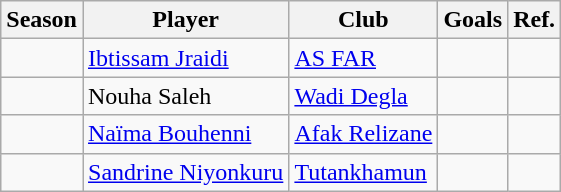<table class="wikitable">
<tr>
<th>Season</th>
<th>Player</th>
<th>Club</th>
<th>Goals</th>
<th>Ref.</th>
</tr>
<tr>
<td></td>
<td> <a href='#'>Ibtissam Jraidi</a></td>
<td> <a href='#'>AS FAR</a></td>
<td></td>
<td></td>
</tr>
<tr>
<td></td>
<td> Nouha Saleh</td>
<td> <a href='#'>Wadi Degla</a></td>
<td></td>
<td></td>
</tr>
<tr>
<td></td>
<td> <a href='#'>Naïma Bouhenni</a></td>
<td> <a href='#'>Afak Relizane</a></td>
<td></td>
<td></td>
</tr>
<tr>
<td></td>
<td> <a href='#'>Sandrine Niyonkuru</a></td>
<td> <a href='#'>Tutankhamun</a></td>
<td></td>
<td></td>
</tr>
</table>
